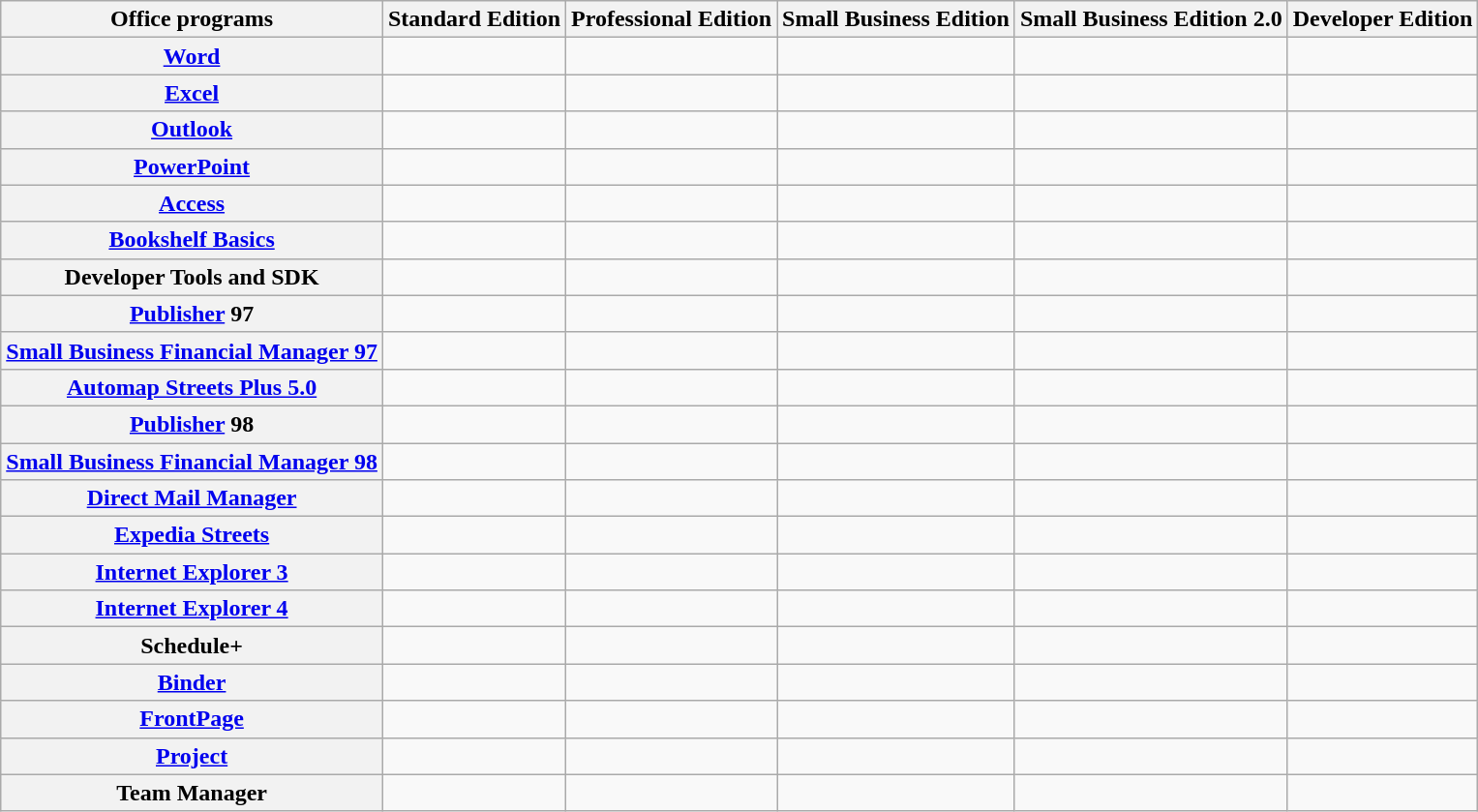<table class="wikitable plainrowheaders">
<tr>
<th scope="col">Office programs</th>
<th scope="col">Standard Edition</th>
<th scope="col">Professional Edition</th>
<th scope="col">Small Business Edition</th>
<th scope="col">Small Business Edition 2.0</th>
<th scope="col">Developer Edition</th>
</tr>
<tr>
<th scope="row"><a href='#'>Word</a></th>
<td></td>
<td></td>
<td></td>
<td></td>
<td></td>
</tr>
<tr>
<th scope="row"><a href='#'>Excel</a></th>
<td></td>
<td></td>
<td></td>
<td></td>
<td></td>
</tr>
<tr>
<th scope="row"><a href='#'>Outlook</a></th>
<td></td>
<td></td>
<td></td>
<td></td>
<td></td>
</tr>
<tr>
<th scope="row"><a href='#'>PowerPoint</a></th>
<td></td>
<td></td>
<td></td>
<td></td>
<td></td>
</tr>
<tr>
<th scope="row"><a href='#'>Access</a></th>
<td></td>
<td></td>
<td></td>
<td></td>
<td></td>
</tr>
<tr>
<th scope="row"><a href='#'>Bookshelf Basics</a></th>
<td></td>
<td></td>
<td></td>
<td></td>
<td></td>
</tr>
<tr>
<th scope="row">Developer Tools and SDK</th>
<td></td>
<td></td>
<td></td>
<td></td>
<td></td>
</tr>
<tr>
<th scope="row"><a href='#'>Publisher</a> 97</th>
<td></td>
<td></td>
<td></td>
<td></td>
<td></td>
</tr>
<tr>
<th scope="row"><a href='#'>Small Business Financial Manager 97</a></th>
<td></td>
<td></td>
<td></td>
<td></td>
<td></td>
</tr>
<tr>
<th scope="row"><a href='#'>Automap Streets Plus 5.0</a></th>
<td></td>
<td></td>
<td></td>
<td></td>
<td></td>
</tr>
<tr>
<th scope="row"><a href='#'>Publisher</a> 98</th>
<td></td>
<td></td>
<td></td>
<td></td>
<td></td>
</tr>
<tr>
<th scope="row"><a href='#'>Small Business Financial Manager 98</a></th>
<td></td>
<td></td>
<td></td>
<td></td>
<td></td>
</tr>
<tr>
<th scope="row"><a href='#'>Direct Mail Manager</a></th>
<td></td>
<td></td>
<td></td>
<td></td>
<td></td>
</tr>
<tr>
<th scope="row"><a href='#'>Expedia Streets</a></th>
<td></td>
<td></td>
<td></td>
<td></td>
<td></td>
</tr>
<tr>
<th scope="row"><a href='#'>Internet Explorer 3</a></th>
<td></td>
<td></td>
<td></td>
<td></td>
<td></td>
</tr>
<tr>
<th scope="row"><a href='#'>Internet Explorer 4</a></th>
<td></td>
<td></td>
<td></td>
<td></td>
<td></td>
</tr>
<tr>
<th scope="row">Schedule+</th>
<td></td>
<td></td>
<td></td>
<td></td>
<td></td>
</tr>
<tr>
<th scope="row"><a href='#'>Binder</a></th>
<td></td>
<td></td>
<td></td>
<td></td>
<td></td>
</tr>
<tr>
<th scope="row"><a href='#'>FrontPage</a></th>
<td></td>
<td></td>
<td></td>
<td></td>
<td></td>
</tr>
<tr>
<th scope="row"><a href='#'>Project</a></th>
<td></td>
<td></td>
<td></td>
<td></td>
<td></td>
</tr>
<tr>
<th scope="row">Team Manager</th>
<td></td>
<td></td>
<td></td>
<td></td>
<td></td>
</tr>
</table>
